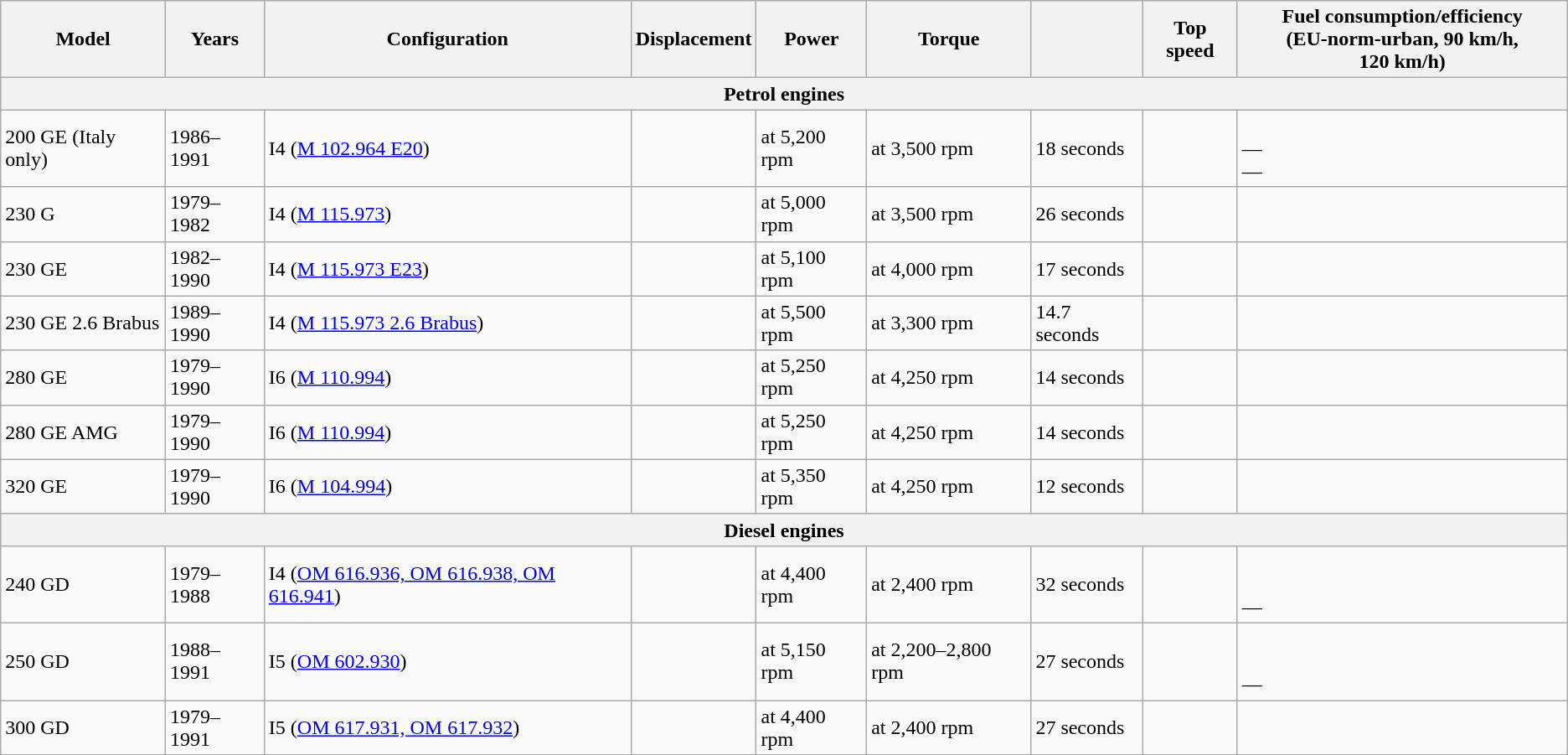<table class="wikitable">
<tr>
<th>Model</th>
<th>Years</th>
<th>Configuration</th>
<th>Displacement</th>
<th>Power</th>
<th>Torque</th>
<th></th>
<th>Top speed</th>
<th>Fuel consumption/efficiency<br>(EU-norm-urban, 90 km/h, 120 km/h)</th>
</tr>
<tr>
<th colspan="9" style="text-align:center">Petrol engines</th>
</tr>
<tr>
<td>200 GE (Italy only)</td>
<td>1986–1991</td>
<td>I4 (<a href='#'>M 102.964 E20</a>)</td>
<td></td>
<td> at 5,200 rpm</td>
<td> at 3,500 rpm</td>
<td>18 seconds</td>
<td></td>
<td><br>—<br>—</td>
</tr>
<tr>
<td>230 G</td>
<td>1979–1982</td>
<td>I4 (<a href='#'>M 115.973</a>)</td>
<td></td>
<td> at 5,000 rpm</td>
<td> at 3,500 rpm</td>
<td>26 seconds</td>
<td></td>
<td><br><br></td>
</tr>
<tr>
<td>230 GE</td>
<td>1982–1990</td>
<td>I4 (<a href='#'>M 115.973 E23</a>)</td>
<td></td>
<td> at 5,100 rpm</td>
<td> at 4,000 rpm</td>
<td>17 seconds</td>
<td></td>
<td><br><br></td>
</tr>
<tr>
<td>230 GE 2.6 Brabus</td>
<td>1989–1990</td>
<td>I4 (<a href='#'>M 115.973 2.6 Brabus</a>)</td>
<td></td>
<td> at 5,500 rpm</td>
<td> at 3,300 rpm</td>
<td>14.7 seconds</td>
<td></td>
<td><br><br></td>
</tr>
<tr>
<td>280 GE</td>
<td>1979–1990</td>
<td>I6 (<a href='#'>M 110.994</a>)</td>
<td></td>
<td> at 5,250 rpm</td>
<td> at 4,250 rpm</td>
<td>14 seconds</td>
<td></td>
<td><br><br></td>
</tr>
<tr>
<td>280 GE AMG</td>
<td>1979–1990</td>
<td>I6 (<a href='#'>M 110.994</a>)</td>
<td></td>
<td> at 5,250 rpm</td>
<td> at 4,250 rpm</td>
<td>14 seconds</td>
<td></td>
<td><br><br></td>
</tr>
<tr>
<td>320 GE</td>
<td>1979–1990</td>
<td>I6 (<a href='#'>M 104.994</a>)</td>
<td></td>
<td> at 5,350 rpm</td>
<td> at 4,250 rpm</td>
<td>12 seconds</td>
<td></td>
<td><br><br></td>
</tr>
<tr>
<th colspan="9" style="text-align:center">Diesel engines</th>
</tr>
<tr>
<td>240 GD</td>
<td>1979–1988</td>
<td>I4 (<a href='#'>OM 616.936, OM 616.938, OM 616.941</a>)</td>
<td></td>
<td> at 4,400 rpm</td>
<td> at 2,400 rpm</td>
<td>32 seconds</td>
<td></td>
<td><br><br>—</td>
</tr>
<tr>
<td>250 GD</td>
<td>1988–1991</td>
<td>I5 (<a href='#'>OM 602.930</a>)</td>
<td></td>
<td> at 5,150 rpm</td>
<td> at 2,200–2,800 rpm</td>
<td>27 seconds</td>
<td></td>
<td><br><br>—</td>
</tr>
<tr>
<td>300 GD</td>
<td>1979–1991</td>
<td>I5 (<a href='#'>OM 617.931, OM 617.932</a>)</td>
<td></td>
<td> at 4,400 rpm</td>
<td> at 2,400 rpm</td>
<td>27 seconds</td>
<td></td>
<td><br><br></td>
</tr>
<tr>
</tr>
</table>
